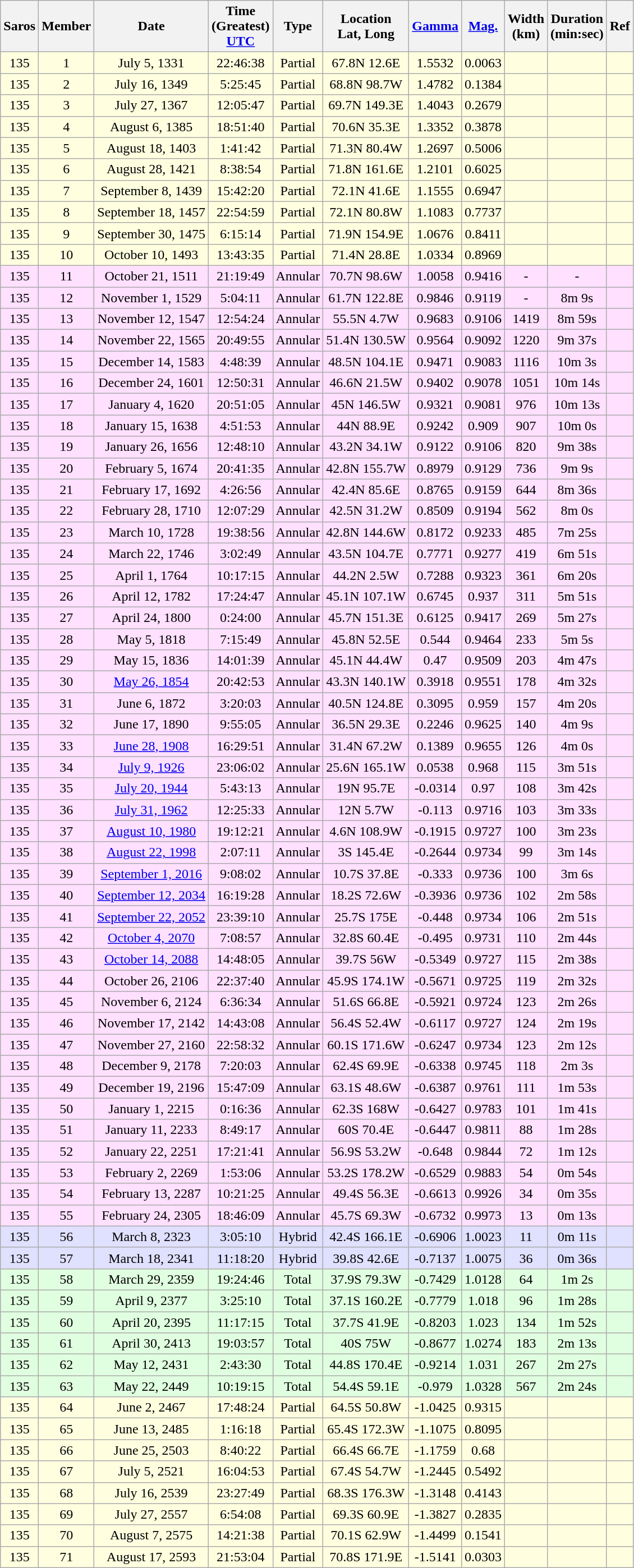<table class="wikitable sortable">
<tr align=center>
<th>Saros</th>
<th>Member</th>
<th>Date</th>
<th>Time<br>(Greatest)<br><a href='#'>UTC</a></th>
<th>Type</th>
<th>Location<br>Lat, Long</th>
<th><a href='#'>Gamma</a></th>
<th><a href='#'>Mag.</a></th>
<th>Width<br>(km)</th>
<th>Duration<br>(min:sec)</th>
<th>Ref</th>
</tr>
<tr align=center bgcolor=#ffffe0>
<td>135</td>
<td>1</td>
<td>July 5, 1331</td>
<td>22:46:38</td>
<td>Partial</td>
<td>67.8N 12.6E</td>
<td>1.5532</td>
<td>0.0063</td>
<td></td>
<td></td>
<td></td>
</tr>
<tr align=center bgcolor=#ffffe0>
<td>135</td>
<td>2</td>
<td>July 16, 1349</td>
<td>5:25:45</td>
<td>Partial</td>
<td>68.8N 98.7W</td>
<td>1.4782</td>
<td>0.1384</td>
<td></td>
<td></td>
<td></td>
</tr>
<tr align=center bgcolor=#ffffe0>
<td>135</td>
<td>3</td>
<td>July 27, 1367</td>
<td>12:05:47</td>
<td>Partial</td>
<td>69.7N 149.3E</td>
<td>1.4043</td>
<td>0.2679</td>
<td></td>
<td></td>
<td></td>
</tr>
<tr align=center bgcolor=#ffffe0>
<td>135</td>
<td>4</td>
<td>August 6, 1385</td>
<td>18:51:40</td>
<td>Partial</td>
<td>70.6N 35.3E</td>
<td>1.3352</td>
<td>0.3878</td>
<td></td>
<td></td>
<td></td>
</tr>
<tr align=center bgcolor=#ffffe0>
<td>135</td>
<td>5</td>
<td>August 18, 1403</td>
<td>1:41:42</td>
<td>Partial</td>
<td>71.3N 80.4W</td>
<td>1.2697</td>
<td>0.5006</td>
<td></td>
<td></td>
<td></td>
</tr>
<tr align=center bgcolor=#ffffe0>
<td>135</td>
<td>6</td>
<td>August 28, 1421</td>
<td>8:38:54</td>
<td>Partial</td>
<td>71.8N 161.6E</td>
<td>1.2101</td>
<td>0.6025</td>
<td></td>
<td></td>
<td></td>
</tr>
<tr align=center bgcolor=#ffffe0>
<td>135</td>
<td>7</td>
<td>September 8, 1439</td>
<td>15:42:20</td>
<td>Partial</td>
<td>72.1N 41.6E</td>
<td>1.1555</td>
<td>0.6947</td>
<td></td>
<td></td>
<td></td>
</tr>
<tr align=center bgcolor=#ffffe0>
<td>135</td>
<td>8</td>
<td>September 18, 1457</td>
<td>22:54:59</td>
<td>Partial</td>
<td>72.1N 80.8W</td>
<td>1.1083</td>
<td>0.7737</td>
<td></td>
<td></td>
<td></td>
</tr>
<tr align=center bgcolor=#ffffe0>
<td>135</td>
<td>9</td>
<td>September 30, 1475</td>
<td>6:15:14</td>
<td>Partial</td>
<td>71.9N 154.9E</td>
<td>1.0676</td>
<td>0.8411</td>
<td></td>
<td></td>
<td></td>
</tr>
<tr align=center bgcolor=#ffffe0>
<td>135</td>
<td>10</td>
<td>October 10, 1493</td>
<td>13:43:35</td>
<td>Partial</td>
<td>71.4N 28.8E</td>
<td>1.0334</td>
<td>0.8969</td>
<td></td>
<td></td>
<td></td>
</tr>
<tr align=center bgcolor=#ffe0ff>
<td>135</td>
<td>11</td>
<td>October 21, 1511</td>
<td>21:19:49</td>
<td>Annular</td>
<td>70.7N 98.6W</td>
<td>1.0058</td>
<td>0.9416</td>
<td>-</td>
<td>-</td>
<td></td>
</tr>
<tr align=center bgcolor=#ffe0ff>
<td>135</td>
<td>12</td>
<td>November 1, 1529</td>
<td>5:04:11</td>
<td>Annular</td>
<td>61.7N 122.8E</td>
<td>0.9846</td>
<td>0.9119</td>
<td>-</td>
<td>8m 9s</td>
<td></td>
</tr>
<tr align=center bgcolor=#ffe0ff>
<td>135</td>
<td>13</td>
<td>November 12, 1547</td>
<td>12:54:24</td>
<td>Annular</td>
<td>55.5N 4.7W</td>
<td>0.9683</td>
<td>0.9106</td>
<td>1419</td>
<td>8m 59s</td>
<td></td>
</tr>
<tr align=center bgcolor=#ffe0ff>
<td>135</td>
<td>14</td>
<td>November 22, 1565</td>
<td>20:49:55</td>
<td>Annular</td>
<td>51.4N 130.5W</td>
<td>0.9564</td>
<td>0.9092</td>
<td>1220</td>
<td>9m 37s</td>
<td></td>
</tr>
<tr align=center bgcolor=#ffe0ff>
<td>135</td>
<td>15</td>
<td>December 14, 1583</td>
<td>4:48:39</td>
<td>Annular</td>
<td>48.5N 104.1E</td>
<td>0.9471</td>
<td>0.9083</td>
<td>1116</td>
<td>10m 3s</td>
<td></td>
</tr>
<tr align=center bgcolor=#ffe0ff>
<td>135</td>
<td>16</td>
<td>December 24, 1601</td>
<td>12:50:31</td>
<td>Annular</td>
<td>46.6N 21.5W</td>
<td>0.9402</td>
<td>0.9078</td>
<td>1051</td>
<td>10m 14s</td>
<td></td>
</tr>
<tr align=center bgcolor=#ffe0ff>
<td>135</td>
<td>17</td>
<td>January 4, 1620</td>
<td>20:51:05</td>
<td>Annular</td>
<td>45N 146.5W</td>
<td>0.9321</td>
<td>0.9081</td>
<td>976</td>
<td>10m 13s</td>
<td></td>
</tr>
<tr align=center bgcolor=#ffe0ff>
<td>135</td>
<td>18</td>
<td>January 15, 1638</td>
<td>4:51:53</td>
<td>Annular</td>
<td>44N 88.9E</td>
<td>0.9242</td>
<td>0.909</td>
<td>907</td>
<td>10m 0s</td>
<td></td>
</tr>
<tr align=center bgcolor=#ffe0ff>
<td>135</td>
<td>19</td>
<td>January 26, 1656</td>
<td>12:48:10</td>
<td>Annular</td>
<td>43.2N 34.1W</td>
<td>0.9122</td>
<td>0.9106</td>
<td>820</td>
<td>9m 38s</td>
<td></td>
</tr>
<tr align=center bgcolor=#ffe0ff>
<td>135</td>
<td>20</td>
<td>February 5, 1674</td>
<td>20:41:35</td>
<td>Annular</td>
<td>42.8N 155.7W</td>
<td>0.8979</td>
<td>0.9129</td>
<td>736</td>
<td>9m 9s</td>
<td></td>
</tr>
<tr align=center bgcolor=#ffe0ff>
<td>135</td>
<td>21</td>
<td>February 17, 1692</td>
<td>4:26:56</td>
<td>Annular</td>
<td>42.4N 85.6E</td>
<td>0.8765</td>
<td>0.9159</td>
<td>644</td>
<td>8m 36s</td>
<td></td>
</tr>
<tr align=center bgcolor=#ffe0ff>
<td>135</td>
<td>22</td>
<td>February 28, 1710</td>
<td>12:07:29</td>
<td>Annular</td>
<td>42.5N 31.2W</td>
<td>0.8509</td>
<td>0.9194</td>
<td>562</td>
<td>8m 0s</td>
<td></td>
</tr>
<tr align=center bgcolor=#ffe0ff>
<td>135</td>
<td>23</td>
<td>March 10, 1728</td>
<td>19:38:56</td>
<td>Annular</td>
<td>42.8N 144.6W</td>
<td>0.8172</td>
<td>0.9233</td>
<td>485</td>
<td>7m 25s</td>
<td></td>
</tr>
<tr align=center bgcolor=#ffe0ff>
<td>135</td>
<td>24</td>
<td>March 22, 1746</td>
<td>3:02:49</td>
<td>Annular</td>
<td>43.5N 104.7E</td>
<td>0.7771</td>
<td>0.9277</td>
<td>419</td>
<td>6m 51s</td>
<td></td>
</tr>
<tr align=center bgcolor=#ffe0ff>
<td>135</td>
<td>25</td>
<td>April 1, 1764</td>
<td>10:17:15</td>
<td>Annular</td>
<td>44.2N 2.5W</td>
<td>0.7288</td>
<td>0.9323</td>
<td>361</td>
<td>6m 20s</td>
<td></td>
</tr>
<tr align=center bgcolor=#ffe0ff>
<td>135</td>
<td>26</td>
<td>April 12, 1782</td>
<td>17:24:47</td>
<td>Annular</td>
<td>45.1N 107.1W</td>
<td>0.6745</td>
<td>0.937</td>
<td>311</td>
<td>5m 51s</td>
<td></td>
</tr>
<tr align=center bgcolor=#ffe0ff>
<td>135</td>
<td>27</td>
<td>April 24, 1800</td>
<td>0:24:00</td>
<td>Annular</td>
<td>45.7N 151.3E</td>
<td>0.6125</td>
<td>0.9417</td>
<td>269</td>
<td>5m 27s</td>
<td></td>
</tr>
<tr align=center bgcolor=#ffe0ff>
<td>135</td>
<td>28</td>
<td>May 5, 1818</td>
<td>7:15:49</td>
<td>Annular</td>
<td>45.8N 52.5E</td>
<td>0.544</td>
<td>0.9464</td>
<td>233</td>
<td>5m 5s</td>
<td></td>
</tr>
<tr align=center bgcolor=#ffe0ff>
<td>135</td>
<td>29</td>
<td>May 15, 1836</td>
<td>14:01:39</td>
<td>Annular</td>
<td>45.1N 44.4W</td>
<td>0.47</td>
<td>0.9509</td>
<td>203</td>
<td>4m 47s</td>
<td></td>
</tr>
<tr align=center bgcolor=#ffe0ff>
<td>135</td>
<td>30</td>
<td><a href='#'>May 26, 1854</a></td>
<td>20:42:53</td>
<td>Annular</td>
<td>43.3N 140.1W</td>
<td>0.3918</td>
<td>0.9551</td>
<td>178</td>
<td>4m 32s</td>
<td></td>
</tr>
<tr align=center bgcolor=#ffe0ff>
<td>135</td>
<td>31</td>
<td>June 6, 1872</td>
<td>3:20:03</td>
<td>Annular</td>
<td>40.5N 124.8E</td>
<td>0.3095</td>
<td>0.959</td>
<td>157</td>
<td>4m 20s</td>
<td></td>
</tr>
<tr align=center bgcolor=#ffe0ff>
<td>135</td>
<td>32</td>
<td>June 17, 1890</td>
<td>9:55:05</td>
<td>Annular</td>
<td>36.5N 29.3E</td>
<td>0.2246</td>
<td>0.9625</td>
<td>140</td>
<td>4m 9s</td>
<td></td>
</tr>
<tr align=center bgcolor=#ffe0ff>
<td>135</td>
<td>33</td>
<td><a href='#'>June 28, 1908</a></td>
<td>16:29:51</td>
<td>Annular</td>
<td>31.4N 67.2W</td>
<td>0.1389</td>
<td>0.9655</td>
<td>126</td>
<td>4m 0s</td>
<td></td>
</tr>
<tr align=center bgcolor=#ffe0ff>
<td>135</td>
<td>34</td>
<td><a href='#'>July 9, 1926</a></td>
<td>23:06:02</td>
<td>Annular</td>
<td>25.6N 165.1W</td>
<td>0.0538</td>
<td>0.968</td>
<td>115</td>
<td>3m 51s</td>
<td></td>
</tr>
<tr align=center bgcolor=#ffe0ff>
<td>135</td>
<td>35</td>
<td><a href='#'>July 20, 1944</a></td>
<td>5:43:13</td>
<td>Annular</td>
<td>19N 95.7E</td>
<td>-0.0314</td>
<td>0.97</td>
<td>108</td>
<td>3m 42s</td>
<td></td>
</tr>
<tr align=center bgcolor=#ffe0ff>
<td>135</td>
<td>36</td>
<td><a href='#'>July 31, 1962</a></td>
<td>12:25:33</td>
<td>Annular</td>
<td>12N 5.7W</td>
<td>-0.113</td>
<td>0.9716</td>
<td>103</td>
<td>3m 33s</td>
<td></td>
</tr>
<tr align=center bgcolor=#ffe0ff>
<td>135</td>
<td>37</td>
<td><a href='#'>August 10, 1980</a></td>
<td>19:12:21</td>
<td>Annular</td>
<td>4.6N 108.9W</td>
<td>-0.1915</td>
<td>0.9727</td>
<td>100</td>
<td>3m 23s</td>
<td></td>
</tr>
<tr align=center bgcolor=#ffe0ff>
<td>135</td>
<td>38</td>
<td><a href='#'>August 22, 1998</a></td>
<td>2:07:11</td>
<td>Annular</td>
<td>3S 145.4E</td>
<td>-0.2644</td>
<td>0.9734</td>
<td>99</td>
<td>3m 14s</td>
<td></td>
</tr>
<tr align=center bgcolor=#ffe0ff>
<td>135</td>
<td>39</td>
<td><a href='#'>September 1, 2016</a></td>
<td>9:08:02</td>
<td>Annular</td>
<td>10.7S 37.8E</td>
<td>-0.333</td>
<td>0.9736</td>
<td>100</td>
<td>3m 6s</td>
<td></td>
</tr>
<tr align=center bgcolor=#ffe0ff>
<td>135</td>
<td>40</td>
<td><a href='#'>September 12, 2034</a></td>
<td>16:19:28</td>
<td>Annular</td>
<td>18.2S 72.6W</td>
<td>-0.3936</td>
<td>0.9736</td>
<td>102</td>
<td>2m 58s</td>
<td></td>
</tr>
<tr align=center bgcolor=#ffe0ff>
<td>135</td>
<td>41</td>
<td><a href='#'>September 22, 2052</a></td>
<td>23:39:10</td>
<td>Annular</td>
<td>25.7S 175E</td>
<td>-0.448</td>
<td>0.9734</td>
<td>106</td>
<td>2m 51s</td>
<td></td>
</tr>
<tr align=center bgcolor=#ffe0ff>
<td>135</td>
<td>42</td>
<td><a href='#'>October 4, 2070</a></td>
<td>7:08:57</td>
<td>Annular</td>
<td>32.8S 60.4E</td>
<td>-0.495</td>
<td>0.9731</td>
<td>110</td>
<td>2m 44s</td>
<td></td>
</tr>
<tr align=center bgcolor=#ffe0ff>
<td>135</td>
<td>43</td>
<td><a href='#'>October 14, 2088</a></td>
<td>14:48:05</td>
<td>Annular</td>
<td>39.7S 56W</td>
<td>-0.5349</td>
<td>0.9727</td>
<td>115</td>
<td>2m 38s</td>
<td></td>
</tr>
<tr align=center bgcolor=#ffe0ff>
<td>135</td>
<td>44</td>
<td>October 26, 2106</td>
<td>22:37:40</td>
<td>Annular</td>
<td>45.9S 174.1W</td>
<td>-0.5671</td>
<td>0.9725</td>
<td>119</td>
<td>2m 32s</td>
<td></td>
</tr>
<tr align=center bgcolor=#ffe0ff>
<td>135</td>
<td>45</td>
<td>November 6, 2124</td>
<td>6:36:34</td>
<td>Annular</td>
<td>51.6S 66.8E</td>
<td>-0.5921</td>
<td>0.9724</td>
<td>123</td>
<td>2m 26s</td>
<td></td>
</tr>
<tr align=center bgcolor=#ffe0ff>
<td>135</td>
<td>46</td>
<td>November 17, 2142</td>
<td>14:43:08</td>
<td>Annular</td>
<td>56.4S 52.4W</td>
<td>-0.6117</td>
<td>0.9727</td>
<td>124</td>
<td>2m 19s</td>
<td></td>
</tr>
<tr align=center bgcolor=#ffe0ff>
<td>135</td>
<td>47</td>
<td>November 27, 2160</td>
<td>22:58:32</td>
<td>Annular</td>
<td>60.1S 171.6W</td>
<td>-0.6247</td>
<td>0.9734</td>
<td>123</td>
<td>2m 12s</td>
<td></td>
</tr>
<tr align=center bgcolor=#ffe0ff>
<td>135</td>
<td>48</td>
<td>December 9, 2178</td>
<td>7:20:03</td>
<td>Annular</td>
<td>62.4S 69.9E</td>
<td>-0.6338</td>
<td>0.9745</td>
<td>118</td>
<td>2m 3s</td>
<td></td>
</tr>
<tr align=center bgcolor=#ffe0ff>
<td>135</td>
<td>49</td>
<td>December 19, 2196</td>
<td>15:47:09</td>
<td>Annular</td>
<td>63.1S 48.6W</td>
<td>-0.6387</td>
<td>0.9761</td>
<td>111</td>
<td>1m 53s</td>
<td></td>
</tr>
<tr align=center bgcolor=#ffe0ff>
<td>135</td>
<td>50</td>
<td>January 1, 2215</td>
<td>0:16:36</td>
<td>Annular</td>
<td>62.3S 168W</td>
<td>-0.6427</td>
<td>0.9783</td>
<td>101</td>
<td>1m 41s</td>
<td></td>
</tr>
<tr align=center bgcolor=#ffe0ff>
<td>135</td>
<td>51</td>
<td>January 11, 2233</td>
<td>8:49:17</td>
<td>Annular</td>
<td>60S 70.4E</td>
<td>-0.6447</td>
<td>0.9811</td>
<td>88</td>
<td>1m 28s</td>
<td></td>
</tr>
<tr align=center bgcolor=#ffe0ff>
<td>135</td>
<td>52</td>
<td>January 22, 2251</td>
<td>17:21:41</td>
<td>Annular</td>
<td>56.9S 53.2W</td>
<td>-0.648</td>
<td>0.9844</td>
<td>72</td>
<td>1m 12s</td>
<td></td>
</tr>
<tr align=center bgcolor=#ffe0ff>
<td>135</td>
<td>53</td>
<td>February 2, 2269</td>
<td>1:53:06</td>
<td>Annular</td>
<td>53.2S 178.2W</td>
<td>-0.6529</td>
<td>0.9883</td>
<td>54</td>
<td>0m 54s</td>
<td></td>
</tr>
<tr align=center bgcolor=#ffe0ff>
<td>135</td>
<td>54</td>
<td>February 13, 2287</td>
<td>10:21:25</td>
<td>Annular</td>
<td>49.4S 56.3E</td>
<td>-0.6613</td>
<td>0.9926</td>
<td>34</td>
<td>0m 35s</td>
<td></td>
</tr>
<tr align=center bgcolor=#ffe0ff>
<td>135</td>
<td>55</td>
<td>February 24, 2305</td>
<td>18:46:09</td>
<td>Annular</td>
<td>45.7S 69.3W</td>
<td>-0.6732</td>
<td>0.9973</td>
<td>13</td>
<td>0m 13s</td>
<td></td>
</tr>
<tr align=center bgcolor=#e0e0ff>
<td>135</td>
<td>56</td>
<td>March 8, 2323</td>
<td>3:05:10</td>
<td>Hybrid</td>
<td>42.4S 166.1E</td>
<td>-0.6906</td>
<td>1.0023</td>
<td>11</td>
<td>0m 11s</td>
<td></td>
</tr>
<tr align=center bgcolor=#e0e0ff>
<td>135</td>
<td>57</td>
<td>March 18, 2341</td>
<td>11:18:20</td>
<td>Hybrid</td>
<td>39.8S 42.6E</td>
<td>-0.7137</td>
<td>1.0075</td>
<td>36</td>
<td>0m 36s</td>
<td></td>
</tr>
<tr align=center bgcolor=#e0ffe0>
<td>135</td>
<td>58</td>
<td>March 29, 2359</td>
<td>19:24:46</td>
<td>Total</td>
<td>37.9S 79.3W</td>
<td>-0.7429</td>
<td>1.0128</td>
<td>64</td>
<td>1m 2s</td>
<td></td>
</tr>
<tr align=center bgcolor=#e0ffe0>
<td>135</td>
<td>59</td>
<td>April 9, 2377</td>
<td>3:25:10</td>
<td>Total</td>
<td>37.1S 160.2E</td>
<td>-0.7779</td>
<td>1.018</td>
<td>96</td>
<td>1m 28s</td>
<td></td>
</tr>
<tr align=center bgcolor=#e0ffe0>
<td>135</td>
<td>60</td>
<td>April 20, 2395</td>
<td>11:17:15</td>
<td>Total</td>
<td>37.7S 41.9E</td>
<td>-0.8203</td>
<td>1.023</td>
<td>134</td>
<td>1m 52s</td>
<td></td>
</tr>
<tr align=center bgcolor=#e0ffe0>
<td>135</td>
<td>61</td>
<td>April 30, 2413</td>
<td>19:03:57</td>
<td>Total</td>
<td>40S 75W</td>
<td>-0.8677</td>
<td>1.0274</td>
<td>183</td>
<td>2m 13s</td>
<td></td>
</tr>
<tr align=center bgcolor=#e0ffe0>
<td>135</td>
<td>62</td>
<td>May 12, 2431</td>
<td>2:43:30</td>
<td>Total</td>
<td>44.8S 170.4E</td>
<td>-0.9214</td>
<td>1.031</td>
<td>267</td>
<td>2m 27s</td>
<td></td>
</tr>
<tr align=center bgcolor=#e0ffe0>
<td>135</td>
<td>63</td>
<td>May 22, 2449</td>
<td>10:19:15</td>
<td>Total</td>
<td>54.4S 59.1E</td>
<td>-0.979</td>
<td>1.0328</td>
<td>567</td>
<td>2m 24s</td>
<td></td>
</tr>
<tr align=center bgcolor=#ffffe0>
<td>135</td>
<td>64</td>
<td>June 2, 2467</td>
<td>17:48:24</td>
<td>Partial</td>
<td>64.5S 50.8W</td>
<td>-1.0425</td>
<td>0.9315</td>
<td></td>
<td></td>
<td></td>
</tr>
<tr align=center bgcolor=#ffffe0>
<td>135</td>
<td>65</td>
<td>June 13, 2485</td>
<td>1:16:18</td>
<td>Partial</td>
<td>65.4S 172.3W</td>
<td>-1.1075</td>
<td>0.8095</td>
<td></td>
<td></td>
<td></td>
</tr>
<tr align=center bgcolor=#ffffe0>
<td>135</td>
<td>66</td>
<td>June 25, 2503</td>
<td>8:40:22</td>
<td>Partial</td>
<td>66.4S 66.7E</td>
<td>-1.1759</td>
<td>0.68</td>
<td></td>
<td></td>
<td></td>
</tr>
<tr align=center bgcolor=#ffffe0>
<td>135</td>
<td>67</td>
<td>July 5, 2521</td>
<td>16:04:53</td>
<td>Partial</td>
<td>67.4S 54.7W</td>
<td>-1.2445</td>
<td>0.5492</td>
<td></td>
<td></td>
<td></td>
</tr>
<tr align=center bgcolor=#ffffe0>
<td>135</td>
<td>68</td>
<td>July 16, 2539</td>
<td>23:27:49</td>
<td>Partial</td>
<td>68.3S 176.3W</td>
<td>-1.3148</td>
<td>0.4143</td>
<td></td>
<td></td>
<td></td>
</tr>
<tr align=center bgcolor=#ffffe0>
<td>135</td>
<td>69</td>
<td>July 27, 2557</td>
<td>6:54:08</td>
<td>Partial</td>
<td>69.3S 60.9E</td>
<td>-1.3827</td>
<td>0.2835</td>
<td></td>
<td></td>
<td></td>
</tr>
<tr align=center bgcolor=#ffffe0>
<td>135</td>
<td>70</td>
<td>August 7, 2575</td>
<td>14:21:38</td>
<td>Partial</td>
<td>70.1S 62.9W</td>
<td>-1.4499</td>
<td>0.1541</td>
<td></td>
<td></td>
<td></td>
</tr>
<tr align=center bgcolor=#ffffe0>
<td>135</td>
<td>71</td>
<td>August 17, 2593</td>
<td>21:53:04</td>
<td>Partial</td>
<td>70.8S 171.9E</td>
<td>-1.5141</td>
<td>0.0303</td>
<td></td>
<td></td>
<td></td>
</tr>
</table>
